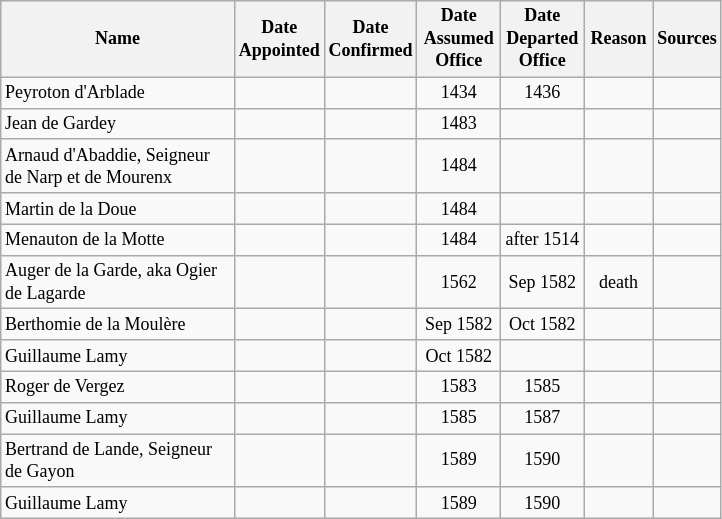<table class="wikitable">
<tr style="font-size: 75%;">
<th style="width: 150px;">Name</th>
<th style="width: 50px;">Date Appointed</th>
<th style="width: 50px;">Date Confirmed</th>
<th style="width: 50px;">Date Assumed Office</th>
<th style="width: 50px;">Date Departed Office</th>
<th style="width: 40px;">Reason</th>
<th style="width: 30px;">Sources</th>
</tr>
<tr style="font-size: 75%;">
<td>Peyroton d'Arblade</td>
<td style="text-align: center;"></td>
<td style="text-align: center;"></td>
<td style="text-align: center;">1434</td>
<td style="text-align: center;">1436</td>
<td style="text-align: center;"></td>
<td></td>
</tr>
<tr style="font-size: 75%;">
<td>Jean de Gardey</td>
<td style="text-align: center;"></td>
<td style="text-align: center;"></td>
<td style="text-align: center;">1483</td>
<td style="text-align: center;"></td>
<td style="text-align: center;"></td>
<td></td>
</tr>
<tr style="font-size: 75%;">
<td>Arnaud d'Abaddie, Seigneur de Narp et de Mourenx</td>
<td style="text-align: center;"></td>
<td style="text-align: center;"></td>
<td style="text-align: center;">1484</td>
<td style="text-align: center;"></td>
<td style="text-align: center;"></td>
<td></td>
</tr>
<tr style="font-size: 75%;">
<td>Martin de la Doue</td>
<td style="text-align: center;"></td>
<td style="text-align: center;"></td>
<td style="text-align: center;">1484</td>
<td style="text-align: center;"></td>
<td style="text-align: center;"></td>
<td></td>
</tr>
<tr style="font-size: 75%;">
<td>Menauton de la Motte</td>
<td style="text-align: center;"></td>
<td style="text-align: center;"></td>
<td style="text-align: center;">1484</td>
<td style="text-align: center;">after 1514</td>
<td style="text-align: center;"></td>
<td></td>
</tr>
<tr style="font-size: 75%;">
<td>Auger de la Garde, aka Ogier de Lagarde</td>
<td style="text-align: center;"></td>
<td style="text-align: center;"></td>
<td style="text-align: center;">1562</td>
<td style="text-align: center;">Sep 1582</td>
<td style="text-align: center;">death</td>
<td></td>
</tr>
<tr style="font-size: 75%;">
<td>Berthomie de la Moulère</td>
<td style="text-align: center;"></td>
<td style="text-align: center;"></td>
<td style="text-align: center;">Sep 1582</td>
<td style="text-align: center;">Oct 1582</td>
<td style="text-align: center;"></td>
<td></td>
</tr>
<tr style="font-size: 75%;">
<td>Guillaume Lamy</td>
<td style="text-align: center;"></td>
<td style="text-align: center;"></td>
<td style="text-align: center;">Oct 1582</td>
<td style="text-align: center;"></td>
<td style="text-align: center;"></td>
<td></td>
</tr>
<tr style="font-size: 75%;">
<td>Roger de Vergez</td>
<td style="text-align: center;"></td>
<td style="text-align: center;"></td>
<td style="text-align: center;">1583</td>
<td style="text-align: center;">1585</td>
<td style="text-align: center;"></td>
<td></td>
</tr>
<tr style="font-size: 75%;">
<td>Guillaume Lamy</td>
<td style="text-align: center;"></td>
<td style="text-align: center;"></td>
<td style="text-align: center;">1585</td>
<td style="text-align: center;">1587</td>
<td style="text-align: center;"></td>
<td></td>
</tr>
<tr style="font-size: 75%;">
<td>Bertrand de Lande, Seigneur de Gayon</td>
<td style="text-align: center;"></td>
<td style="text-align: center;"></td>
<td style="text-align: center;">1589</td>
<td style="text-align: center;">1590</td>
<td style="text-align: center;"></td>
<td></td>
</tr>
<tr style="font-size: 75%;">
<td>Guillaume Lamy</td>
<td style="text-align: center;"></td>
<td style="text-align: center;"></td>
<td style="text-align: center;">1589</td>
<td style="text-align: center;">1590</td>
<td style="text-align: center;"></td>
<td></td>
</tr>
</table>
